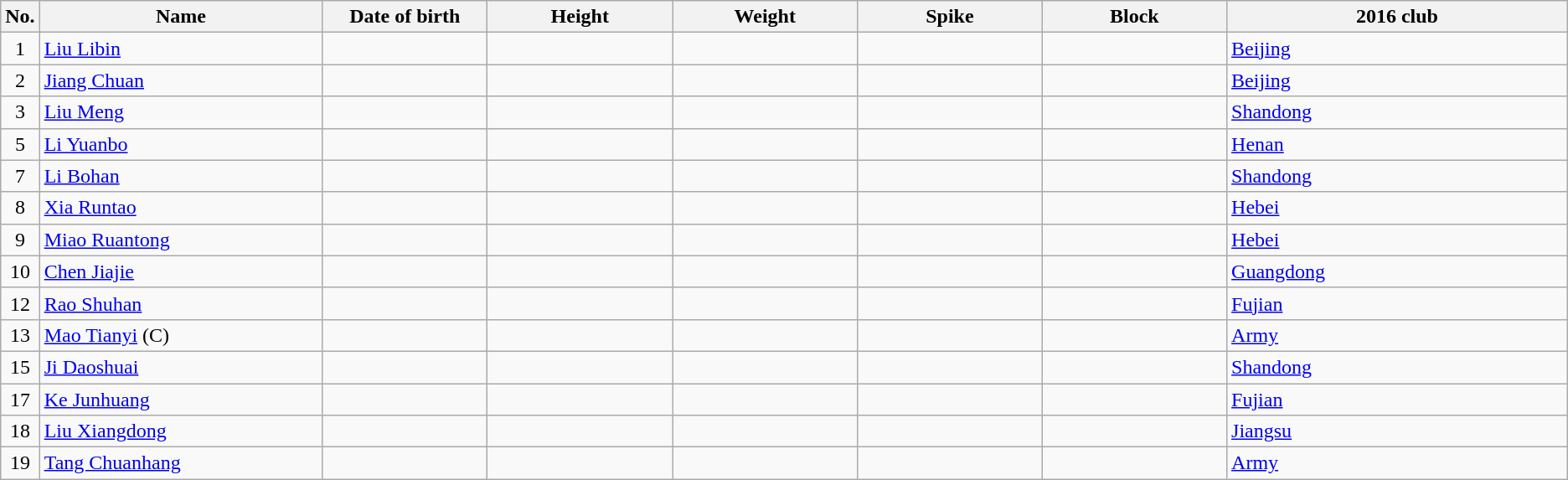<table class="wikitable sortable" style="font-size:100%; text-align:center;">
<tr>
<th>No.</th>
<th style="width:14em">Name</th>
<th style="width:8em">Date of birth</th>
<th style="width:9em">Height</th>
<th style="width:9em">Weight</th>
<th style="width:9em">Spike</th>
<th style="width:9em">Block</th>
<th style="width:17em">2016 club</th>
</tr>
<tr>
<td>1</td>
<td align=left><a href='#'>Liu Libin</a></td>
<td align=right></td>
<td></td>
<td></td>
<td></td>
<td></td>
<td align="left"> <a href='#'>Beijing</a></td>
</tr>
<tr>
<td>2</td>
<td align=left><a href='#'>Jiang Chuan</a></td>
<td align=right></td>
<td></td>
<td></td>
<td></td>
<td></td>
<td align="left"> <a href='#'>Beijing</a></td>
</tr>
<tr>
<td>3</td>
<td align=left><a href='#'>Liu Meng</a></td>
<td align=right></td>
<td></td>
<td></td>
<td></td>
<td></td>
<td align="left"> <a href='#'>Shandong</a></td>
</tr>
<tr>
<td>5</td>
<td align=left><a href='#'>Li Yuanbo</a></td>
<td align=right></td>
<td></td>
<td></td>
<td></td>
<td></td>
<td align="left"> <a href='#'>Henan</a></td>
</tr>
<tr>
<td>7</td>
<td align=left><a href='#'>Li Bohan</a></td>
<td align=right></td>
<td></td>
<td></td>
<td></td>
<td></td>
<td align="left"> <a href='#'>Shandong</a></td>
</tr>
<tr>
<td>8</td>
<td align=left><a href='#'>Xia Runtao</a></td>
<td align=right></td>
<td></td>
<td></td>
<td></td>
<td></td>
<td align="left"> <a href='#'>Hebei</a></td>
</tr>
<tr>
<td>9</td>
<td align=left><a href='#'>Miao Ruantong</a></td>
<td align=right></td>
<td></td>
<td></td>
<td></td>
<td></td>
<td align="left"> <a href='#'>Hebei</a></td>
</tr>
<tr>
<td>10</td>
<td align=left><a href='#'>Chen Jiajie</a></td>
<td align=right></td>
<td></td>
<td></td>
<td></td>
<td></td>
<td align="left"> <a href='#'>Guangdong</a></td>
</tr>
<tr>
<td>12</td>
<td align=left><a href='#'>Rao Shuhan</a></td>
<td align=right></td>
<td></td>
<td></td>
<td></td>
<td></td>
<td align="left"> <a href='#'>Fujian</a></td>
</tr>
<tr>
<td>13</td>
<td align=left><a href='#'>Mao Tianyi</a> (C)</td>
<td align=right></td>
<td></td>
<td></td>
<td></td>
<td></td>
<td align="left"> <a href='#'>Army</a></td>
</tr>
<tr>
<td>15</td>
<td align=left><a href='#'>Ji Daoshuai</a></td>
<td align=right></td>
<td></td>
<td></td>
<td></td>
<td></td>
<td align="left"> <a href='#'>Shandong</a></td>
</tr>
<tr>
<td>17</td>
<td align=left><a href='#'>Ke Junhuang</a></td>
<td align=right></td>
<td></td>
<td></td>
<td></td>
<td></td>
<td align="left"> <a href='#'>Fujian</a></td>
</tr>
<tr>
<td>18</td>
<td align=left><a href='#'>Liu Xiangdong</a></td>
<td align=right></td>
<td></td>
<td></td>
<td></td>
<td></td>
<td align="left"> <a href='#'>Jiangsu</a></td>
</tr>
<tr>
<td>19</td>
<td align=left><a href='#'>Tang Chuanhang</a></td>
<td align=right></td>
<td></td>
<td></td>
<td></td>
<td></td>
<td align="left"> <a href='#'>Army</a></td>
</tr>
</table>
